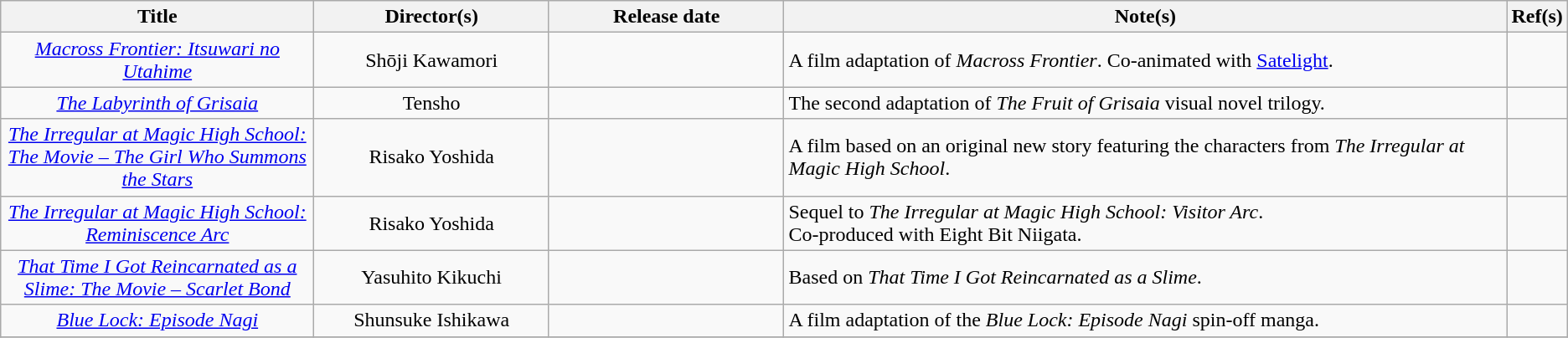<table class="wikitable sortable" style="text-align:center; margin=auto; ">
<tr>
<th scope="col" width=20%>Title</th>
<th scope="col" width=15%>Director(s)</th>
<th scope="col" width=15%>Release date</th>
<th scope="col" class="unsortable">Note(s)</th>
<th scope="col" class="unsortable">Ref(s)</th>
</tr>
<tr>
<td><em><a href='#'>Macross Frontier: Itsuwari no Utahime</a></em></td>
<td>Shōji Kawamori</td>
<td></td>
<td style="text-align:left;">A film adaptation of <em>Macross Frontier</em>. Co-animated with <a href='#'>Satelight</a>.</td>
<td></td>
</tr>
<tr>
<td><em><a href='#'>The Labyrinth of Grisaia</a></em></td>
<td>Tensho</td>
<td></td>
<td style="text-align:left;">The second adaptation of <em>The Fruit of Grisaia</em> visual novel trilogy.</td>
<td></td>
</tr>
<tr>
<td><em><a href='#'>The Irregular at Magic High School: The Movie – The Girl Who Summons the Stars</a></em></td>
<td>Risako Yoshida</td>
<td></td>
<td style="text-align:left;">A film based on an original new story featuring the characters from <em>The Irregular at Magic High School</em>.</td>
<td></td>
</tr>
<tr>
<td><em><a href='#'>The Irregular at Magic High School: Reminiscence Arc</a></em></td>
<td>Risako Yoshida</td>
<td></td>
<td style="text-align:left;">Sequel to <em>The Irregular at Magic High School: Visitor Arc</em>.<br>Co-produced with Eight Bit Niigata.</td>
<td></td>
</tr>
<tr>
<td><em><a href='#'>That Time I Got Reincarnated as a Slime: The Movie – Scarlet Bond</a></em></td>
<td>Yasuhito Kikuchi</td>
<td></td>
<td style="text-align:left;">Based on <em>That Time I Got Reincarnated as a Slime</em>.</td>
<td></td>
</tr>
<tr>
<td><em><a href='#'>Blue Lock: Episode Nagi</a></em></td>
<td>Shunsuke Ishikawa</td>
<td></td>
<td style="text-align:left;">A film adaptation of the <em>Blue Lock: Episode Nagi</em> spin-off manga.</td>
<td></td>
</tr>
<tr>
</tr>
</table>
